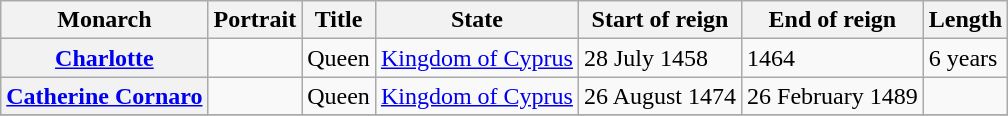<table class="wikitable sortable">
<tr>
<th>Monarch</th>
<th>Portrait</th>
<th>Title</th>
<th>State</th>
<th>Start of reign</th>
<th>End of reign</th>
<th>Length</th>
</tr>
<tr>
<th><a href='#'>Charlotte</a></th>
<td></td>
<td>Queen</td>
<td><a href='#'>Kingdom of Cyprus</a></td>
<td>28 July 1458</td>
<td>1464</td>
<td>6 years</td>
</tr>
<tr>
<th><a href='#'>Catherine Cornaro</a></th>
<td></td>
<td>Queen</td>
<td><a href='#'>Kingdom of Cyprus</a></td>
<td>26 August 1474</td>
<td>26 February 1489</td>
<td></td>
</tr>
<tr>
</tr>
</table>
